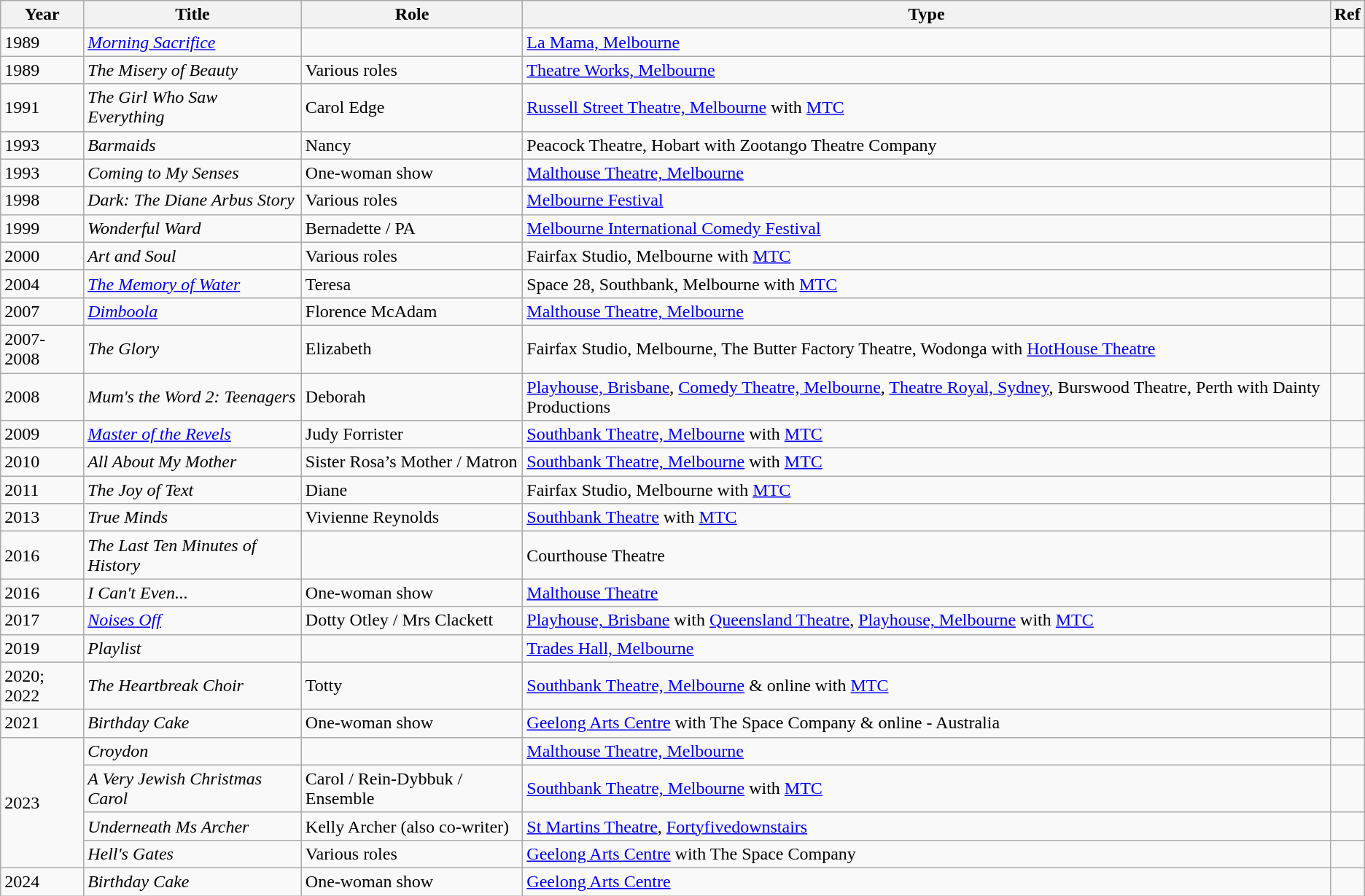<table class="wikitable sortable">
<tr>
<th>Year</th>
<th>Title</th>
<th>Role</th>
<th>Type</th>
<th>Ref</th>
</tr>
<tr>
<td>1989</td>
<td><em><a href='#'>Morning Sacrifice</a></em></td>
<td></td>
<td><a href='#'>La Mama, Melbourne</a></td>
<td></td>
</tr>
<tr>
<td>1989</td>
<td><em>The Misery of Beauty</em></td>
<td>Various roles</td>
<td><a href='#'>Theatre Works, Melbourne</a></td>
<td></td>
</tr>
<tr>
<td>1991</td>
<td><em>The Girl Who Saw Everything</em></td>
<td>Carol Edge</td>
<td><a href='#'>Russell Street Theatre, Melbourne</a> with <a href='#'>MTC</a></td>
<td></td>
</tr>
<tr>
<td>1993</td>
<td><em>Barmaids</em></td>
<td>Nancy</td>
<td>Peacock Theatre, Hobart with Zootango Theatre Company</td>
<td></td>
</tr>
<tr>
<td>1993</td>
<td><em>Coming to My Senses</em></td>
<td>One-woman show</td>
<td><a href='#'>Malthouse Theatre, Melbourne</a></td>
<td></td>
</tr>
<tr>
<td>1998</td>
<td><em>Dark: The Diane Arbus Story</em></td>
<td>Various roles</td>
<td><a href='#'>Melbourne Festival</a></td>
<td></td>
</tr>
<tr>
<td>1999</td>
<td><em>Wonderful Ward</em></td>
<td>Bernadette / PA</td>
<td><a href='#'>Melbourne International Comedy Festival</a></td>
<td></td>
</tr>
<tr>
<td>2000</td>
<td><em>Art and Soul</em></td>
<td>Various roles</td>
<td>Fairfax Studio, Melbourne with <a href='#'>MTC</a></td>
<td></td>
</tr>
<tr>
<td>2004</td>
<td><em><a href='#'>The Memory of Water</a></em></td>
<td>Teresa</td>
<td>Space 28, Southbank, Melbourne with <a href='#'>MTC</a></td>
<td></td>
</tr>
<tr>
<td>2007</td>
<td><em><a href='#'>Dimboola</a></em></td>
<td>Florence McAdam</td>
<td><a href='#'>Malthouse Theatre, Melbourne</a></td>
<td></td>
</tr>
<tr>
<td>2007-2008</td>
<td><em>The Glory</em></td>
<td>Elizabeth</td>
<td>Fairfax Studio, Melbourne, The Butter Factory Theatre, Wodonga with <a href='#'>HotHouse Theatre</a></td>
<td></td>
</tr>
<tr>
<td>2008</td>
<td><em>Mum's the Word 2: Teenagers</em></td>
<td>Deborah</td>
<td><a href='#'>Playhouse, Brisbane</a>, <a href='#'>Comedy Theatre, Melbourne</a>, <a href='#'>Theatre Royal, Sydney</a>, Burswood Theatre, Perth with Dainty Productions</td>
<td></td>
</tr>
<tr>
<td>2009</td>
<td><em><a href='#'>Master of the Revels</a></em></td>
<td>Judy Forrister</td>
<td><a href='#'>Southbank Theatre, Melbourne</a> with <a href='#'>MTC</a></td>
<td></td>
</tr>
<tr>
<td>2010</td>
<td><em>All About My Mother</em></td>
<td>Sister Rosa’s Mother / Matron</td>
<td><a href='#'>Southbank Theatre, Melbourne</a> with <a href='#'>MTC</a></td>
<td></td>
</tr>
<tr>
<td>2011</td>
<td><em>The Joy of Text</em></td>
<td>Diane</td>
<td>Fairfax Studio, Melbourne with <a href='#'>MTC</a></td>
<td></td>
</tr>
<tr>
<td>2013</td>
<td><em>True Minds</em></td>
<td>Vivienne Reynolds</td>
<td><a href='#'>Southbank Theatre</a> with <a href='#'>MTC</a></td>
<td></td>
</tr>
<tr>
<td>2016</td>
<td><em>The Last Ten Minutes of History</em></td>
<td></td>
<td>Courthouse Theatre</td>
<td></td>
</tr>
<tr>
<td>2016</td>
<td><em>I Can't Even...</em></td>
<td>One-woman show</td>
<td><a href='#'>Malthouse Theatre</a></td>
<td></td>
</tr>
<tr>
<td>2017</td>
<td><em><a href='#'>Noises Off</a></em></td>
<td>Dotty Otley / Mrs Clackett</td>
<td><a href='#'>Playhouse, Brisbane</a> with <a href='#'>Queensland Theatre</a>, <a href='#'>Playhouse, Melbourne</a> with <a href='#'>MTC</a></td>
<td></td>
</tr>
<tr>
<td>2019</td>
<td><em>Playlist</em></td>
<td></td>
<td><a href='#'>Trades Hall, Melbourne</a></td>
<td></td>
</tr>
<tr>
<td>2020; 2022</td>
<td><em>The Heartbreak Choir</em></td>
<td>Totty</td>
<td><a href='#'>Southbank Theatre, Melbourne</a> & online with <a href='#'>MTC</a></td>
<td></td>
</tr>
<tr>
<td>2021</td>
<td><em>Birthday Cake</em></td>
<td>One-woman show</td>
<td><a href='#'>Geelong Arts Centre</a> with The Space Company & online - Australia</td>
<td></td>
</tr>
<tr *>
<td rowspan="4">2023</td>
<td><em>Croydon</em></td>
<td></td>
<td><a href='#'>Malthouse Theatre, Melbourne</a></td>
<td></td>
</tr>
<tr>
<td><em>A Very Jewish Christmas Carol</em></td>
<td>Carol / Rein-Dybbuk / Ensemble</td>
<td><a href='#'>Southbank Theatre, Melbourne</a> with <a href='#'>MTC</a></td>
<td></td>
</tr>
<tr>
<td><em>Underneath Ms Archer</em></td>
<td>Kelly Archer (also co-writer)</td>
<td><a href='#'>St Martins Theatre</a>, <a href='#'>Fortyfivedownstairs</a></td>
<td></td>
</tr>
<tr>
<td><em>Hell's Gates</em></td>
<td>Various roles</td>
<td><a href='#'>Geelong Arts Centre</a> with The Space Company</td>
<td></td>
</tr>
<tr>
<td>2024</td>
<td><em>Birthday Cake</em></td>
<td>One-woman show</td>
<td><a href='#'>Geelong Arts Centre</a></td>
<td></td>
</tr>
</table>
